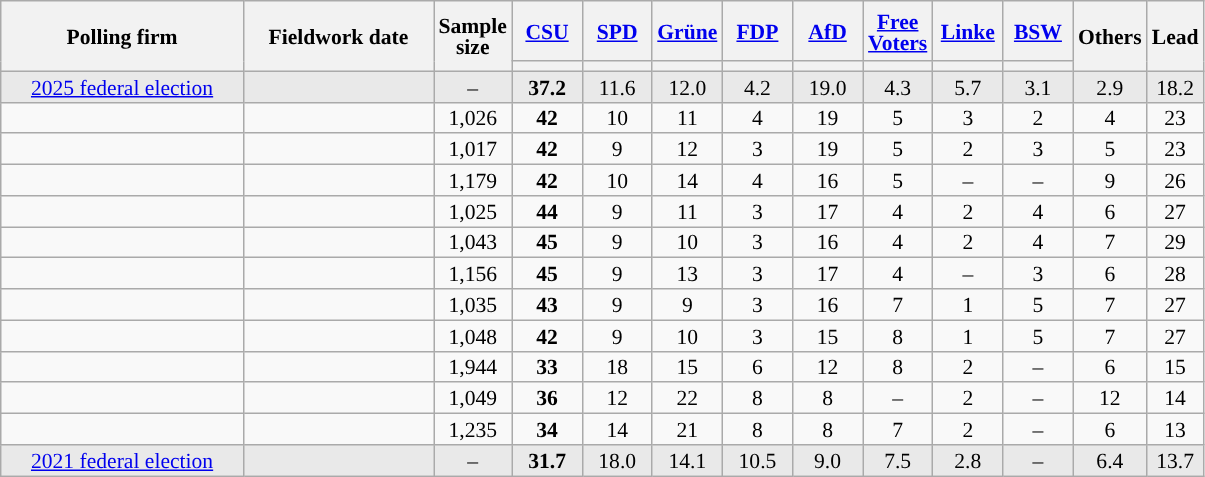<table class="wikitable sortable mw-datatable" style="text-align:center;font-size:90%;line-height:14px;">
<tr style="height:40px;">
<th style="width:155px;" rowspan="2">Polling firm</th>
<th style="width:120px;" rowspan="2">Fieldwork date</th>
<th style="width: 35px;" rowspan="2">Sample<br>size</th>
<th class="unsortable" style="width:40px;"><a href='#'>CSU</a></th>
<th class="unsortable" style="width:40px;"><a href='#'>SPD</a></th>
<th class="unsortable" style="width:40px;"><a href='#'>Grüne</a></th>
<th class="unsortable" style="width:40px;"><a href='#'>FDP</a></th>
<th class="unsortable" style="width:40px;"><a href='#'>AfD</a></th>
<th class="unsortable" style="width:40px;"><a href='#'>Free Voters</a></th>
<th class="unsortable" style="width:40px;"><a href='#'>Linke</a></th>
<th class="unsortable" style="width:40px;"><a href='#'>BSW</a></th>
<th class="unsortable" style="width:30px;" rowspan="2">Others</th>
<th style="width:30px;" rowspan="2">Lead</th>
</tr>
<tr>
<th style="background:"></th>
<th style="background:"></th>
<th style="background:"></th>
<th style="background:"></th>
<th style="background:"></th>
<th style="background:"></th>
<th style="background:"></th>
<th style="background:"></th>
</tr>
<tr style="background:#E9E9E9;">
<td><a href='#'>2025 federal election</a></td>
<td></td>
<td>–</td>
<td><strong>37.2</strong></td>
<td>11.6</td>
<td>12.0</td>
<td>4.2</td>
<td>19.0</td>
<td>4.3</td>
<td>5.7</td>
<td>3.1</td>
<td>2.9</td>
<td style="background:">18.2</td>
</tr>
<tr>
<td></td>
<td></td>
<td>1,026</td>
<td><strong>42</strong></td>
<td>10</td>
<td>11</td>
<td>4</td>
<td>19</td>
<td>5</td>
<td>3</td>
<td>2</td>
<td>4</td>
<td style="background:">23</td>
</tr>
<tr>
<td></td>
<td></td>
<td>1,017</td>
<td><strong>42</strong></td>
<td>9</td>
<td>12</td>
<td>3</td>
<td>19</td>
<td>5</td>
<td>2</td>
<td>3</td>
<td>5</td>
<td style="background:">23</td>
</tr>
<tr>
<td></td>
<td></td>
<td>1,179</td>
<td><strong>42</strong></td>
<td>10</td>
<td>14</td>
<td>4</td>
<td>16</td>
<td>5</td>
<td>–</td>
<td>–</td>
<td>9</td>
<td style="background:">26</td>
</tr>
<tr>
<td></td>
<td></td>
<td>1,025</td>
<td><strong>44</strong></td>
<td>9</td>
<td>11</td>
<td>3</td>
<td>17</td>
<td>4</td>
<td>2</td>
<td>4</td>
<td>6</td>
<td style="background:">27</td>
</tr>
<tr>
<td></td>
<td></td>
<td>1,043</td>
<td><strong>45</strong></td>
<td>9</td>
<td>10</td>
<td>3</td>
<td>16</td>
<td>4</td>
<td>2</td>
<td>4</td>
<td>7</td>
<td style="background:">29</td>
</tr>
<tr>
<td></td>
<td></td>
<td>1,156</td>
<td><strong>45</strong></td>
<td>9</td>
<td>13</td>
<td>3</td>
<td>17</td>
<td>4</td>
<td>–</td>
<td>3</td>
<td>6</td>
<td style="background:">28</td>
</tr>
<tr>
<td></td>
<td></td>
<td>1,035</td>
<td><strong>43</strong></td>
<td>9</td>
<td>9</td>
<td>3</td>
<td>16</td>
<td>7</td>
<td>1</td>
<td>5</td>
<td>7</td>
<td style="background:">27</td>
</tr>
<tr>
<td></td>
<td></td>
<td>1,048</td>
<td><strong>42</strong></td>
<td>9</td>
<td>10</td>
<td>3</td>
<td>15</td>
<td>8</td>
<td>1</td>
<td>5</td>
<td>7</td>
<td style="background:">27</td>
</tr>
<tr>
<td></td>
<td></td>
<td>1,944</td>
<td><strong>33</strong></td>
<td>18</td>
<td>15</td>
<td>6</td>
<td>12</td>
<td>8</td>
<td>2</td>
<td>–</td>
<td>6</td>
<td style="background:">15</td>
</tr>
<tr>
<td></td>
<td></td>
<td>1,049</td>
<td><strong>36</strong></td>
<td>12</td>
<td>22</td>
<td>8</td>
<td>8</td>
<td>–</td>
<td>2</td>
<td>–</td>
<td>12</td>
<td style="background:">14</td>
</tr>
<tr>
<td></td>
<td></td>
<td>1,235</td>
<td><strong>34</strong></td>
<td>14</td>
<td>21</td>
<td>8</td>
<td>8</td>
<td>7</td>
<td>2</td>
<td>–</td>
<td>6</td>
<td style="background:">13</td>
</tr>
<tr style="background:#E9E9E9;">
<td><a href='#'>2021 federal election</a></td>
<td></td>
<td>–</td>
<td><strong>31.7</strong></td>
<td>18.0</td>
<td>14.1</td>
<td>10.5</td>
<td>9.0</td>
<td>7.5</td>
<td>2.8</td>
<td>–</td>
<td>6.4</td>
<td style="background:">13.7</td>
</tr>
</table>
